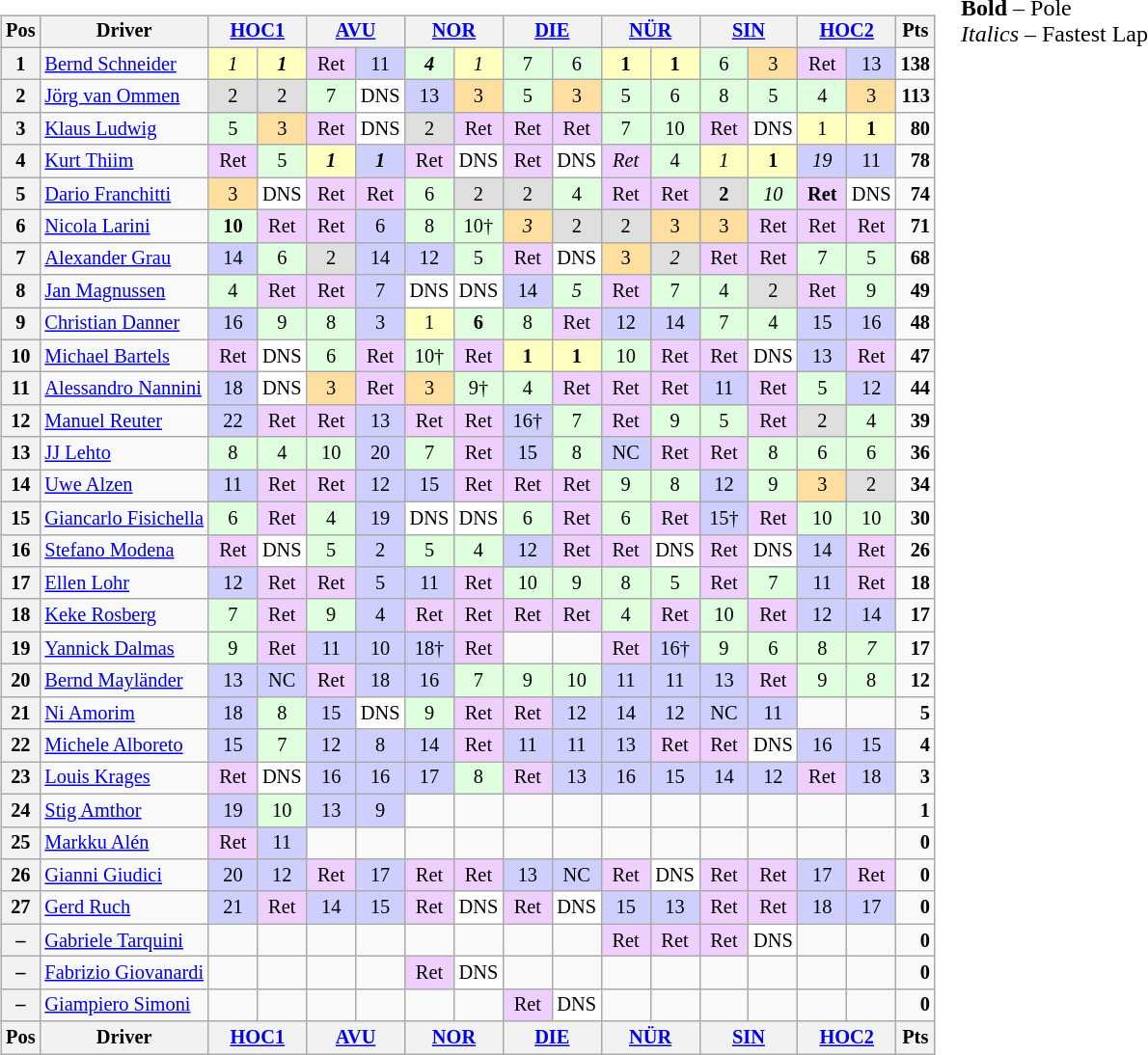<table>
<tr>
<td><br><table class="wikitable" style="font-size:85%; text-align:center">
<tr style="background:#f9f9f9" valign="top">
<th valign="middle">Pos</th>
<th valign="middle">Driver</th>
<th width="55" colspan="2" align="center"><a href='#'>HOC1</a><br></th>
<th width="55" colspan="2" align="center"><a href='#'>AVU</a><br></th>
<th width="55" colspan="2" align="center"><a href='#'>NOR</a><br></th>
<th width="55" colspan="2" align="center"><a href='#'>DIE</a><br></th>
<th width="55" colspan="2" align="center"><a href='#'>NÜR</a><br></th>
<th width="55" colspan="2" align="center"><a href='#'>SIN</a><br></th>
<th width="55" colspan="2" align="center"><a href='#'>HOC2</a><br></th>
<th valign="middle">Pts</th>
</tr>
<tr>
<th>1</th>
<td align="left"> <a href='#'>Bernd Schneider</a></td>
<td style="background:#FFFFBF;" width="27.5"><em>1</em></td>
<td style="background:#FFFFBF;" width="27.5"><strong><em>1</em></strong></td>
<td style="background:#EFCFFF;">Ret</td>
<td style="background:#CFCFFF;">11</td>
<td style="background:#DFFFDF;"><strong><em>4</em></strong></td>
<td style="background:#FFFFBF;" width="27.5"><em>1</em></td>
<td style="background:#DFFFDF;">7</td>
<td style="background:#DFFFDF;">6</td>
<td style="background:#FFFFBF;" width="27.5"><strong>1</strong></td>
<td style="background:#FFFFBF;" width="27.5"><strong>1</strong></td>
<td style="background:#DFFFDF;">6</td>
<td style="background:#FFDF9F;">3</td>
<td style="background:#EFCFFF;">Ret</td>
<td style="background:#CFCFFF;">13</td>
<td align="right"><strong>138</strong></td>
</tr>
<tr>
<th>2</th>
<td align="left"> <a href='#'>Jörg van Ommen</a></td>
<td style="background:#DFDFDF;">2</td>
<td style="background:#DFDFDF;">2</td>
<td style="background:#DFFFDF;">7</td>
<td style="background:#FFFFFF;">DNS</td>
<td style="background:#CFCFFF;">13</td>
<td style="background:#FFDF9F;">3</td>
<td style="background:#DFFFDF;">5</td>
<td style="background:#FFDF9F;">3</td>
<td style="background:#DFFFDF;">5</td>
<td style="background:#DFFFDF;">6</td>
<td style="background:#DFFFDF;">8</td>
<td style="background:#DFFFDF;">5</td>
<td style="background:#DFFFDF;">4</td>
<td style="background:#FFDF9F;">3</td>
<td align="right"><strong>113</strong></td>
</tr>
<tr>
<th>3</th>
<td align="left"> <a href='#'>Klaus Ludwig</a></td>
<td style="background:#DFFFDF;">5</td>
<td style="background:#FFDF9F;">3</td>
<td style="background:#EFCFFF;">Ret</td>
<td style="background:#FFFFFF;">DNS</td>
<td style="background:#DFDFDF;">2</td>
<td style="background:#EFCFFF;">Ret</td>
<td style="background:#EFCFFF;">Ret</td>
<td style="background:#EFCFFF;">Ret</td>
<td style="background:#DFFFDF;">7</td>
<td style="background:#DFFFDF;">10</td>
<td style="background:#EFCFFF;">Ret</td>
<td style="background:#FFFFFF;">DNS</td>
<td style="background:#FFFFBF;" width="27.5">1</td>
<td style="background:#FFFFBF;" width="27.5"><strong>1</strong></td>
<td align="right"><strong>80</strong></td>
</tr>
<tr>
<th>4</th>
<td align="left"> <a href='#'>Kurt Thiim</a></td>
<td style="background:#EFCFFF;">Ret</td>
<td style="background:#DFFFDF;">5</td>
<td style="background:#FFFFBF;" width="27.5"><strong><em>1</em></strong></td>
<td style="background:#CFCFFF;" width="27.5"><strong><em>1</em></strong></td>
<td style="background:#EFCFFF;">Ret</td>
<td style="background:#FFFFFF;">DNS</td>
<td style="background:#EFCFFF;">Ret</td>
<td style="background:#FFFFFF;">DNS</td>
<td style="background:#EFCFFF;"><em>Ret</em></td>
<td style="background:#DFFFDF;">4</td>
<td style="background:#FFFFBF;" width="27.5"><em>1</em></td>
<td style="background:#FFFFBF;" width="27.5"><strong>1</strong></td>
<td style="background:#CFCFFF;"><em>19</em></td>
<td style="background:#CFCFFF;">11</td>
<td align="right"><strong>78</strong></td>
</tr>
<tr>
<th>5</th>
<td align="left"> <a href='#'>Dario Franchitti</a></td>
<td style="background:#FFDF9F;">3</td>
<td style="background:#FFFFFF;">DNS</td>
<td style="background:#EFCFFF;">Ret</td>
<td style="background:#EFCFFF;">Ret</td>
<td style="background:#DFFFDF;">6</td>
<td style="background:#DFDFDF;">2</td>
<td style="background:#DFDFDF;">2</td>
<td style="background:#DFFFDF;">4</td>
<td style="background:#EFCFFF;">Ret</td>
<td style="background:#EFCFFF;">Ret</td>
<td style="background:#DFDFDF;"><strong>2</strong></td>
<td style="background:#DFFFDF;"><em>10</em></td>
<td style="background:#EFCFFF;"><strong>Ret</strong></td>
<td style="background:#FFFFFF;">DNS</td>
<td align="right"><strong>74</strong></td>
</tr>
<tr>
<th>6</th>
<td align="left"> <a href='#'>Nicola Larini</a></td>
<td style="background:#DFFFDF;"><strong>10</strong></td>
<td style="background:#EFCFFF;">Ret</td>
<td style="background:#EFCFFF;">Ret</td>
<td style="background:#CFCFFF;">6</td>
<td style="background:#DFFFDF;">8</td>
<td style="background:#DFFFDF;">10†</td>
<td style="background:#FFDF9F;"><em>3</em></td>
<td style="background:#DFDFDF;">2</td>
<td style="background:#DFDFDF;">2</td>
<td style="background:#FFDF9F;">3</td>
<td style="background:#FFDF9F;">3</td>
<td style="background:#EFCFFF;">Ret</td>
<td style="background:#EFCFFF;">Ret</td>
<td style="background:#EFCFFF;">Ret</td>
<td align="right"><strong>71</strong></td>
</tr>
<tr>
<th>7</th>
<td align="left"> <a href='#'>Alexander Grau</a></td>
<td style="background:#CFCFFF;">14</td>
<td style="background:#DFFFDF;">6</td>
<td style="background:#DFDFDF;">2</td>
<td style="background:#CFCFFF;">14</td>
<td style="background:#CFCFFF;">12</td>
<td style="background:#DFFFDF;">5</td>
<td style="background:#EFCFFF;">Ret</td>
<td style="background:#FFFFFF;">DNS</td>
<td style="background:#FFDF9F;">3</td>
<td style="background:#DFDFDF;"><em>2</em></td>
<td style="background:#EFCFFF;">Ret</td>
<td style="background:#EFCFFF;">Ret</td>
<td style="background:#DFFFDF;">7</td>
<td style="background:#DFFFDF;">5</td>
<td align="right"><strong>68</strong></td>
</tr>
<tr>
<th>8</th>
<td align="left"> <a href='#'>Jan Magnussen</a></td>
<td style="background:#DFFFDF;">4</td>
<td style="background:#EFCFFF;">Ret</td>
<td style="background:#EFCFFF;">Ret</td>
<td style="background:#CFCFFF;">7</td>
<td style="background:#FFFFFF;">DNS</td>
<td style="background:#FFFFFF;">DNS</td>
<td style="background:#CFCFFF;">14</td>
<td style="background:#DFFFDF;"><em>5</em></td>
<td style="background:#EFCFFF;">Ret</td>
<td style="background:#DFFFDF;">7</td>
<td style="background:#DFFFDF;">4</td>
<td style="background:#DFDFDF;">2</td>
<td style="background:#EFCFFF;">Ret</td>
<td style="background:#DFFFDF;">9</td>
<td align="right"><strong>49</strong></td>
</tr>
<tr>
<th>9</th>
<td align="left"> <a href='#'>Christian Danner</a></td>
<td style="background:#CFCFFF;">16</td>
<td style="background:#DFFFDF;">9</td>
<td style="background:#DFFFDF;">8</td>
<td style="background:#CFCFFF;">3</td>
<td style="background:#FFFFBF;" width="27.5">1</td>
<td style="background:#DFFFDF;"><strong>6</strong></td>
<td style="background:#DFFFDF;">8</td>
<td style="background:#EFCFFF;">Ret</td>
<td style="background:#CFCFFF;">12</td>
<td style="background:#CFCFFF;">14</td>
<td style="background:#DFFFDF;">7</td>
<td style="background:#DFFFDF;">4</td>
<td style="background:#CFCFFF;">15</td>
<td style="background:#CFCFFF;">16</td>
<td align="right"><strong>48</strong></td>
</tr>
<tr>
<th>10</th>
<td align="left"> <a href='#'>Michael Bartels</a></td>
<td style="background:#EFCFFF;">Ret</td>
<td style="background:#FFFFFF;">DNS</td>
<td style="background:#DFFFDF;">6</td>
<td style="background:#EFCFFF;">Ret</td>
<td style="background:#DFFFDF;">10†</td>
<td style="background:#EFCFFF;">Ret</td>
<td style="background:#FFFFBF;" width="27.5"><strong>1</strong></td>
<td style="background:#FFFFBF;" width="27.5"><strong>1</strong></td>
<td style="background:#DFFFDF;">10</td>
<td style="background:#EFCFFF;">Ret</td>
<td style="background:#EFCFFF;">Ret</td>
<td style="background:#FFFFFF;">DNS</td>
<td style="background:#CFCFFF;">13</td>
<td style="background:#EFCFFF;">Ret</td>
<td align="right"><strong>47</strong></td>
</tr>
<tr>
<th>11</th>
<td align="left"> <a href='#'>Alessandro Nannini</a></td>
<td style="background:#CFCFFF;">18</td>
<td style="background:#FFFFFF;">DNS</td>
<td style="background:#FFDF9F;">3</td>
<td style="background:#EFCFFF;">Ret</td>
<td style="background:#FFDF9F;">3</td>
<td style="background:#DFFFDF;">9†</td>
<td style="background:#DFFFDF;">4</td>
<td style="background:#EFCFFF;">Ret</td>
<td style="background:#EFCFFF;">Ret</td>
<td style="background:#EFCFFF;">Ret</td>
<td style="background:#CFCFFF;">11</td>
<td style="background:#EFCFFF;">Ret</td>
<td style="background:#DFFFDF;">5</td>
<td style="background:#CFCFFF;">12</td>
<td align="right"><strong>44</strong></td>
</tr>
<tr>
<th>12</th>
<td align="left"> <a href='#'>Manuel Reuter</a></td>
<td style="background:#CFCFFF;">22</td>
<td style="background:#EFCFFF;">Ret</td>
<td style="background:#EFCFFF;">Ret</td>
<td style="background:#CFCFFF;">13</td>
<td style="background:#EFCFFF;">Ret</td>
<td style="background:#EFCFFF;">Ret</td>
<td style="background:#CFCFFF;">16†</td>
<td style="background:#DFFFDF;">7</td>
<td style="background:#EFCFFF;">Ret</td>
<td style="background:#DFFFDF;">9</td>
<td style="background:#DFFFDF;">5</td>
<td style="background:#EFCFFF;">Ret</td>
<td style="background:#DFDFDF;">2</td>
<td style="background:#DFFFDF;">4</td>
<td align="right"><strong>39</strong></td>
</tr>
<tr>
<th>13</th>
<td align="left"> <a href='#'>JJ Lehto</a></td>
<td style="background:#DFFFDF;">8</td>
<td style="background:#DFFFDF;">4</td>
<td style="background:#DFFFDF;">10</td>
<td style="background:#CFCFFF;">20</td>
<td style="background:#DFFFDF;">7</td>
<td style="background:#EFCFFF;">Ret</td>
<td style="background:#CFCFFF;">15</td>
<td style="background:#DFFFDF;">8</td>
<td style="background:#CFCFFF;">NC</td>
<td style="background:#EFCFFF;">Ret</td>
<td style="background:#EFCFFF;">Ret</td>
<td style="background:#DFFFDF;">8</td>
<td style="background:#DFFFDF;">6</td>
<td style="background:#DFFFDF;">6</td>
<td align="right"><strong>36</strong></td>
</tr>
<tr>
<th>14</th>
<td align="left"> <a href='#'>Uwe Alzen</a></td>
<td style="background:#CFCFFF;">11</td>
<td style="background:#EFCFFF;">Ret</td>
<td style="background:#EFCFFF;">Ret</td>
<td style="background:#CFCFFF;">12</td>
<td style="background:#CFCFFF;">15</td>
<td style="background:#EFCFFF;">Ret</td>
<td style="background:#EFCFFF;">Ret</td>
<td style="background:#EFCFFF;">Ret</td>
<td style="background:#DFFFDF;">9</td>
<td style="background:#DFFFDF;">8</td>
<td style="background:#CFCFFF;">12</td>
<td style="background:#DFFFDF;">9</td>
<td style="background:#FFDF9F;">3</td>
<td style="background:#DFDFDF;">2</td>
<td align="right"><strong>34</strong></td>
</tr>
<tr>
<th>15</th>
<td align="left"> <a href='#'>Giancarlo Fisichella</a></td>
<td style="background:#DFFFDF;">6</td>
<td style="background:#EFCFFF;">Ret</td>
<td style="background:#DFFFDF;">4</td>
<td style="background:#CFCFFF;">19</td>
<td style="background:#FFFFFF;">DNS</td>
<td style="background:#FFFFFF;">DNS</td>
<td style="background:#DFFFDF;">6</td>
<td style="background:#EFCFFF;">Ret</td>
<td style="background:#DFFFDF;">6</td>
<td style="background:#EFCFFF;">Ret</td>
<td style="background:#CFCFFF;">15†</td>
<td style="background:#EFCFFF;">Ret</td>
<td style="background:#DFFFDF;">10</td>
<td style="background:#DFFFDF;">10</td>
<td align="right"><strong>30</strong></td>
</tr>
<tr>
<th>16</th>
<td align="left"> <a href='#'>Stefano Modena</a></td>
<td style="background:#EFCFFF;">Ret</td>
<td style="background:#FFFFFF;">DNS</td>
<td style="background:#DFFFDF;">5</td>
<td style="background:#CFCFFF;">2</td>
<td style="background:#DFFFDF;">5</td>
<td style="background:#DFFFDF;">4</td>
<td style="background:#CFCFFF;">12</td>
<td style="background:#EFCFFF;">Ret</td>
<td style="background:#EFCFFF;">Ret</td>
<td style="background:#FFFFFF;">DNS</td>
<td style="background:#EFCFFF;">Ret</td>
<td style="background:#FFFFFF;">DNS</td>
<td style="background:#CFCFFF;">14</td>
<td style="background:#EFCFFF;">Ret</td>
<td align="right"><strong>26</strong></td>
</tr>
<tr>
<th>17</th>
<td align="left"> <a href='#'>Ellen Lohr</a></td>
<td style="background:#CFCFFF;">12</td>
<td style="background:#EFCFFF;">Ret</td>
<td style="background:#EFCFFF;">Ret</td>
<td style="background:#CFCFFF;">5</td>
<td style="background:#CFCFFF;">11</td>
<td style="background:#EFCFFF;">Ret</td>
<td style="background:#DFFFDF;">10</td>
<td style="background:#DFFFDF;">9</td>
<td style="background:#DFFFDF;">8</td>
<td style="background:#DFFFDF;">5</td>
<td style="background:#EFCFFF;">Ret</td>
<td style="background:#DFFFDF;">7</td>
<td style="background:#CFCFFF;">11</td>
<td style="background:#EFCFFF;">Ret</td>
<td align="right"><strong>18</strong></td>
</tr>
<tr>
<th>18</th>
<td align="left"> <a href='#'>Keke Rosberg</a></td>
<td style="background:#DFFFDF;">7</td>
<td style="background:#EFCFFF;">Ret</td>
<td style="background:#DFFFDF;">9</td>
<td style="background:#CFCFFF;">4</td>
<td style="background:#EFCFFF;">Ret</td>
<td style="background:#EFCFFF;">Ret</td>
<td style="background:#EFCFFF;">Ret</td>
<td style="background:#EFCFFF;">Ret</td>
<td style="background:#DFFFDF;">4</td>
<td style="background:#EFCFFF;">Ret</td>
<td style="background:#DFFFDF;">10</td>
<td style="background:#EFCFFF;">Ret</td>
<td style="background:#CFCFFF;">12</td>
<td style="background:#CFCFFF;">14</td>
<td align="right"><strong>17</strong></td>
</tr>
<tr>
<th>19</th>
<td align="left"> <a href='#'>Yannick Dalmas</a></td>
<td style="background:#DFFFDF;">9</td>
<td style="background:#EFCFFF;">Ret</td>
<td style="background:#CFCFFF;">11</td>
<td style="background:#CFCFFF;">10</td>
<td style="background:#CFCFFF;">18†</td>
<td style="background:#EFCFFF;">Ret</td>
<td></td>
<td></td>
<td style="background:#EFCFFF;">Ret</td>
<td style="background:#CFCFFF;">16†</td>
<td style="background:#DFFFDF;">9</td>
<td style="background:#DFFFDF;">6</td>
<td style="background:#DFFFDF;">8</td>
<td style="background:#DFFFDF;"><em>7</em></td>
<td align="right"><strong>17</strong></td>
</tr>
<tr>
<th>20</th>
<td align="left"> <a href='#'>Bernd Mayländer</a></td>
<td style="background:#CFCFFF;">13</td>
<td style="background:#CFCFFF;">NC</td>
<td style="background:#EFCFFF;">Ret</td>
<td style="background:#CFCFFF;">18</td>
<td style="background:#CFCFFF;">16</td>
<td style="background:#DFFFDF;">7</td>
<td style="background:#DFFFDF;">9</td>
<td style="background:#DFFFDF;">10</td>
<td style="background:#CFCFFF;">11</td>
<td style="background:#CFCFFF;">11</td>
<td style="background:#CFCFFF;">13</td>
<td style="background:#EFCFFF;">Ret</td>
<td style="background:#DFFFDF;">9</td>
<td style="background:#DFFFDF;">8</td>
<td align="right"><strong>12</strong></td>
</tr>
<tr>
<th>21</th>
<td align="left"> <a href='#'>Ni Amorim</a></td>
<td style="background:#CFCFFF;">18</td>
<td style="background:#DFFFDF;">8</td>
<td style="background:#CFCFFF;">15</td>
<td style="background:#FFFFFF;">DNS</td>
<td style="background:#DFFFDF;">9</td>
<td style="background:#EFCFFF;">Ret</td>
<td style="background:#EFCFFF;">Ret</td>
<td style="background:#CFCFFF;">12</td>
<td style="background:#CFCFFF;">14</td>
<td style="background:#CFCFFF;">12</td>
<td style="background:#CFCFFF;">NC</td>
<td style="background:#CFCFFF;">11</td>
<td></td>
<td></td>
<td align="right"><strong>5</strong></td>
</tr>
<tr>
<th>22</th>
<td align="left"> <a href='#'>Michele Alboreto</a></td>
<td style="background:#CFCFFF;">15</td>
<td style="background:#DFFFDF;">7</td>
<td style="background:#CFCFFF;">12</td>
<td style="background:#CFCFFF;">8</td>
<td style="background:#CFCFFF;">14</td>
<td style="background:#EFCFFF;">Ret</td>
<td style="background:#CFCFFF;">11</td>
<td style="background:#CFCFFF;">11</td>
<td style="background:#CFCFFF;">13</td>
<td style="background:#EFCFFF;">Ret</td>
<td style="background:#EFCFFF;">Ret</td>
<td style="background:#FFFFFF;">DNS</td>
<td style="background:#CFCFFF;">16</td>
<td style="background:#CFCFFF;">15</td>
<td align="right"><strong>4</strong></td>
</tr>
<tr>
<th>23</th>
<td align="left"> <a href='#'>Louis Krages</a></td>
<td style="background:#EFCFFF;">Ret</td>
<td style="background:#FFFFFF;">DNS</td>
<td style="background:#CFCFFF;">16</td>
<td style="background:#CFCFFF;">16</td>
<td style="background:#CFCFFF;">17</td>
<td style="background:#DFFFDF;">8</td>
<td style="background:#EFCFFF;">Ret</td>
<td style="background:#CFCFFF;">13</td>
<td style="background:#CFCFFF;">16</td>
<td style="background:#CFCFFF;">15</td>
<td style="background:#CFCFFF;">14</td>
<td style="background:#CFCFFF;">12</td>
<td style="background:#EFCFFF;">Ret</td>
<td style="background:#CFCFFF;">18</td>
<td align="right"><strong>3</strong></td>
</tr>
<tr>
<th>24</th>
<td align="left"> <a href='#'>Stig Amthor</a></td>
<td style="background:#CFCFFF;">19</td>
<td style="background:#DFFFDF;">10</td>
<td style="background:#CFCFFF;">13</td>
<td style="background:#CFCFFF;">9</td>
<td></td>
<td></td>
<td></td>
<td></td>
<td></td>
<td></td>
<td></td>
<td></td>
<td></td>
<td></td>
<td align="right"><strong>1</strong></td>
</tr>
<tr>
<th>25</th>
<td align="left"> <a href='#'>Markku Alén</a></td>
<td style="background:#EFCFFF;">Ret</td>
<td style="background:#CFCFFF;">11</td>
<td></td>
<td></td>
<td></td>
<td></td>
<td></td>
<td></td>
<td></td>
<td></td>
<td></td>
<td></td>
<td></td>
<td></td>
<td align="right"><strong>0</strong></td>
</tr>
<tr>
<th>26</th>
<td align="left"> <a href='#'>Gianni Giudici</a></td>
<td style="background:#CFCFFF;">20</td>
<td style="background:#CFCFFF;">12</td>
<td style="background:#EFCFFF;">Ret</td>
<td style="background:#CFCFFF;">17</td>
<td style="background:#EFCFFF;">Ret</td>
<td style="background:#EFCFFF;">Ret</td>
<td style="background:#CFCFFF;">13</td>
<td style="background:#CFCFFF;">NC</td>
<td style="background:#EFCFFF;">Ret</td>
<td style="background:#FFFFFF;">DNS</td>
<td style="background:#EFCFFF;">Ret</td>
<td style="background:#EFCFFF;">Ret</td>
<td style="background:#CFCFFF;">17</td>
<td style="background:#EFCFFF;">Ret</td>
<td align="right"><strong>0</strong></td>
</tr>
<tr>
<th>27</th>
<td align="left"> <a href='#'>Gerd Ruch</a></td>
<td style="background:#CFCFFF;">21</td>
<td style="background:#EFCFFF;">Ret</td>
<td style="background:#CFCFFF;">14</td>
<td style="background:#CFCFFF;">15</td>
<td style="background:#EFCFFF;">Ret</td>
<td style="background:#FFFFFF;">DNS</td>
<td style="background:#EFCFFF;">Ret</td>
<td style="background:#FFFFFF;">DNS</td>
<td style="background:#CFCFFF;">15</td>
<td style="background:#CFCFFF;">13</td>
<td style="background:#EFCFFF;">Ret</td>
<td style="background:#EFCFFF;">Ret</td>
<td style="background:#CFCFFF;">18</td>
<td style="background:#CFCFFF;">17</td>
<td align="right"><strong>0</strong></td>
</tr>
<tr>
<th>–</th>
<td align="left"> <a href='#'>Gabriele Tarquini</a></td>
<td></td>
<td></td>
<td></td>
<td></td>
<td></td>
<td></td>
<td></td>
<td></td>
<td style="background:#EFCFFF;">Ret</td>
<td style="background:#EFCFFF;">Ret</td>
<td style="background:#EFCFFF;">Ret</td>
<td style="background:#FFFFFF;">DNS</td>
<td></td>
<td></td>
<td align="right"><strong>0</strong></td>
</tr>
<tr>
<th>–</th>
<td align="left"> <a href='#'>Fabrizio Giovanardi</a></td>
<td></td>
<td></td>
<td></td>
<td></td>
<td style="background:#EFCFFF;">Ret</td>
<td style="background:#FFFFFF;">DNS</td>
<td></td>
<td></td>
<td></td>
<td></td>
<td></td>
<td></td>
<td></td>
<td></td>
<td align="right"><strong>0</strong></td>
</tr>
<tr>
<th>–</th>
<td align="left"> <a href='#'>Giampiero Simoni</a></td>
<td></td>
<td></td>
<td></td>
<td></td>
<td></td>
<td></td>
<td style="background:#EFCFFF;">Ret</td>
<td style="background:#FFFFFF;">DNS</td>
<td></td>
<td></td>
<td></td>
<td></td>
<td></td>
<td></td>
<td align="right"><strong>0</strong></td>
</tr>
<tr>
<th valign="middle">Pos</th>
<th valign="middle">Driver</th>
<th width="55" colspan="2" align="center"><a href='#'>HOC1</a><br></th>
<th width="55" colspan="2" align="center"><a href='#'>AVU</a><br></th>
<th width="55" colspan="2" align="center"><a href='#'>NOR</a><br></th>
<th width="55" colspan="2" align="center"><a href='#'>DIE</a><br></th>
<th width="55" colspan="2" align="center"><a href='#'>NÜR</a><br></th>
<th width="55" colspan="2" align="center"><a href='#'>SIN</a><br></th>
<th width="55" colspan="2" align="center"><a href='#'>HOC2</a><br></th>
<th valign="middle">Pts</th>
</tr>
</table>
</td>
<td valign="top"><br>
<span><strong>Bold</strong> – Pole<br>
<em>Italics</em> – Fastest Lap</span></td>
</tr>
</table>
